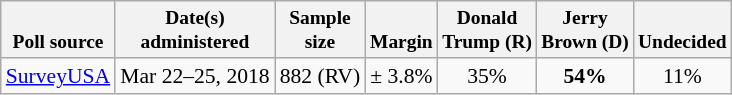<table class="wikitable" style="font-size:90%;text-align:center;">
<tr valign=bottom style="font-size:90%;">
<th>Poll source</th>
<th>Date(s)<br>administered</th>
<th>Sample<br>size</th>
<th>Margin<br></th>
<th>Donald<br>Trump (R)</th>
<th>Jerry<br>Brown (D)</th>
<th>Undecided</th>
</tr>
<tr>
<td style="text-align:left;"><a href='#'>SurveyUSA</a></td>
<td>Mar 22–25, 2018</td>
<td>882 (RV)</td>
<td>± 3.8%</td>
<td>35%</td>
<td><strong>54%</strong></td>
<td>11%</td>
</tr>
</table>
